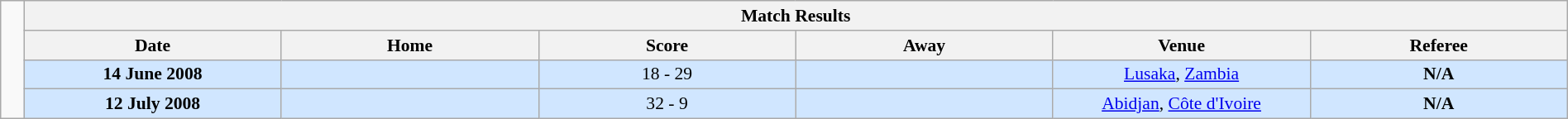<table class="wikitable" style="font-size:90%; width: 100%; text-align: center;">
<tr>
<td width=1% rowspan=25></td>
<th colspan=6>Match Results</th>
</tr>
<tr>
<th width=11%>Date</th>
<th width=11%>Home</th>
<th width=11%>Score</th>
<th width=11%>Away</th>
<th width=11%>Venue</th>
<th width=11%>Referee</th>
</tr>
<tr style="background: #D0E6FF;">
<td><strong>14 June 2008</strong></td>
<td></td>
<td>18 - 29</td>
<td></td>
<td><a href='#'>Lusaka</a>, <a href='#'>Zambia</a></td>
<td><strong>N/A</strong></td>
</tr>
<tr style="background: #D0E6FF;">
<td><strong>12 July 2008</strong></td>
<td></td>
<td>32 - 9</td>
<td></td>
<td><a href='#'>Abidjan</a>, <a href='#'>Côte d'Ivoire</a></td>
<td><strong>N/A</strong></td>
</tr>
</table>
